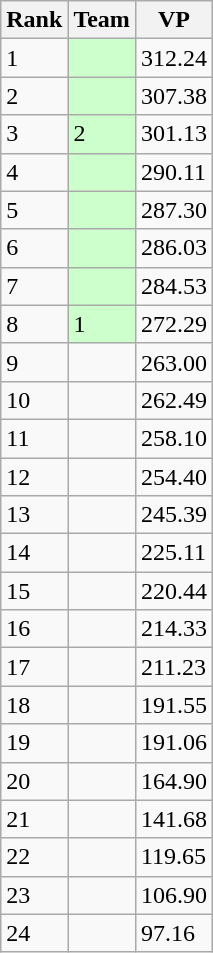<table class="wikitable">
<tr>
<th>Rank</th>
<th>Team</th>
<th>VP</th>
</tr>
<tr>
<td>1</td>
<td style="background:#ccffcc; "></td>
<td>312.24</td>
</tr>
<tr>
<td>2</td>
<td style="background:#ccffcc; "></td>
<td>307.38</td>
</tr>
<tr>
<td>3</td>
<td style="background:#ccffcc; "> 2</td>
<td>301.13</td>
</tr>
<tr>
<td>4</td>
<td style="background:#ccffcc; "></td>
<td>290.11</td>
</tr>
<tr>
<td>5</td>
<td style="background:#ccffcc; "></td>
<td>287.30</td>
</tr>
<tr>
<td>6</td>
<td style="background:#ccffcc; "></td>
<td>286.03</td>
</tr>
<tr>
<td>7</td>
<td style="background:#ccffcc; "></td>
<td>284.53</td>
</tr>
<tr>
<td>8</td>
<td style="background:#ccffcc; "> 1</td>
<td>272.29</td>
</tr>
<tr>
<td>9</td>
<td></td>
<td>263.00</td>
</tr>
<tr>
<td>10</td>
<td></td>
<td>262.49</td>
</tr>
<tr>
<td>11</td>
<td></td>
<td>258.10</td>
</tr>
<tr>
<td>12</td>
<td></td>
<td>254.40</td>
</tr>
<tr>
<td>13</td>
<td></td>
<td>245.39</td>
</tr>
<tr>
<td>14</td>
<td></td>
<td>225.11</td>
</tr>
<tr>
<td>15</td>
<td></td>
<td>220.44</td>
</tr>
<tr>
<td>16</td>
<td></td>
<td>214.33</td>
</tr>
<tr>
<td>17</td>
<td></td>
<td>211.23</td>
</tr>
<tr>
<td>18</td>
<td></td>
<td>191.55</td>
</tr>
<tr>
<td>19</td>
<td></td>
<td>191.06</td>
</tr>
<tr>
<td>20</td>
<td></td>
<td>164.90</td>
</tr>
<tr>
<td>21</td>
<td></td>
<td>141.68</td>
</tr>
<tr>
<td>22</td>
<td></td>
<td>119.65</td>
</tr>
<tr>
<td>23</td>
<td></td>
<td>106.90</td>
</tr>
<tr>
<td>24</td>
<td></td>
<td>97.16</td>
</tr>
</table>
